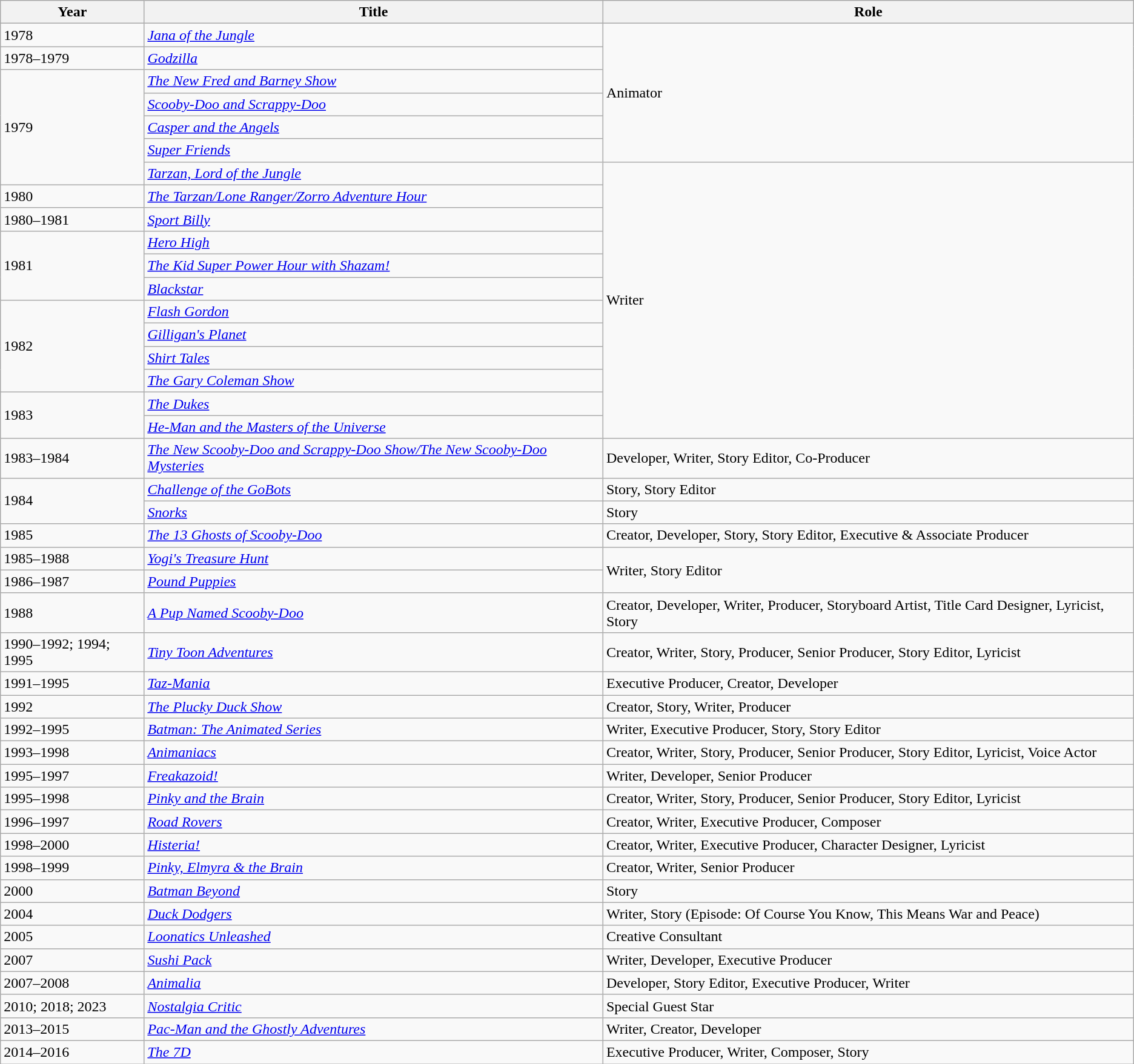<table class="wikitable sortable">
<tr>
<th>Year</th>
<th>Title</th>
<th>Role</th>
</tr>
<tr>
<td>1978</td>
<td><em><a href='#'>Jana of the Jungle</a></em></td>
<td rowspan=6>Animator</td>
</tr>
<tr>
<td>1978–1979</td>
<td><em><a href='#'>Godzilla</a></em></td>
</tr>
<tr>
<td rowspan=5>1979</td>
<td><em><a href='#'>The New Fred and Barney Show</a></em></td>
</tr>
<tr>
<td><em><a href='#'>Scooby-Doo and Scrappy-Doo</a></em></td>
</tr>
<tr>
<td><em><a href='#'>Casper and the Angels</a></em></td>
</tr>
<tr>
<td><em><a href='#'>Super Friends</a></em></td>
</tr>
<tr>
<td><em><a href='#'>Tarzan, Lord of the Jungle</a></em></td>
<td rowspan=12>Writer</td>
</tr>
<tr>
<td>1980</td>
<td><em><a href='#'>The Tarzan/Lone Ranger/Zorro Adventure Hour</a></em></td>
</tr>
<tr>
<td>1980–1981</td>
<td><em><a href='#'>Sport Billy</a></em></td>
</tr>
<tr>
<td rowspan=3>1981</td>
<td><em><a href='#'>Hero High</a></em></td>
</tr>
<tr>
<td><em><a href='#'>The Kid Super Power Hour with Shazam!</a></em></td>
</tr>
<tr>
<td><em><a href='#'>Blackstar</a></em></td>
</tr>
<tr>
<td rowspan=4>1982</td>
<td><em><a href='#'>Flash Gordon</a></em></td>
</tr>
<tr>
<td><em><a href='#'>Gilligan's Planet</a></em></td>
</tr>
<tr>
<td><em><a href='#'>Shirt Tales</a></em></td>
</tr>
<tr>
<td><em><a href='#'>The Gary Coleman Show</a></em></td>
</tr>
<tr>
<td rowspan=2>1983</td>
<td><em><a href='#'>The Dukes</a></em></td>
</tr>
<tr>
<td><em><a href='#'>He-Man and the Masters of the Universe</a></em></td>
</tr>
<tr>
<td>1983–1984</td>
<td><em><a href='#'>The New Scooby-Doo and Scrappy-Doo Show/The New Scooby-Doo Mysteries</a></em></td>
<td>Developer, Writer, Story Editor, Co-Producer</td>
</tr>
<tr>
<td rowspan=2>1984</td>
<td><em><a href='#'>Challenge of the GoBots</a></em></td>
<td>Story, Story Editor</td>
</tr>
<tr>
<td><em><a href='#'>Snorks</a></em></td>
<td>Story</td>
</tr>
<tr>
<td>1985</td>
<td><em><a href='#'>The 13 Ghosts of Scooby-Doo</a></em></td>
<td>Creator, Developer, Story, Story Editor, Executive & Associate Producer</td>
</tr>
<tr>
<td>1985–1988</td>
<td><em><a href='#'>Yogi's Treasure Hunt</a></em></td>
<td rowspan=2>Writer, Story Editor</td>
</tr>
<tr>
<td>1986–1987</td>
<td><em><a href='#'>Pound Puppies</a></em></td>
</tr>
<tr>
<td>1988</td>
<td><em><a href='#'>A Pup Named Scooby-Doo</a></em></td>
<td>Creator, Developer, Writer, Producer, Storyboard Artist, Title Card Designer, Lyricist, Story</td>
</tr>
<tr>
<td>1990–1992; 1994; 1995</td>
<td><em><a href='#'>Tiny Toon Adventures</a></em></td>
<td>Creator, Writer, Story, Producer, Senior Producer, Story Editor, Lyricist</td>
</tr>
<tr>
<td>1991–1995</td>
<td><em><a href='#'>Taz-Mania</a></em></td>
<td>Executive Producer, Creator, Developer</td>
</tr>
<tr>
<td>1992</td>
<td><em><a href='#'>The Plucky Duck Show</a></em></td>
<td>Creator, Story, Writer, Producer</td>
</tr>
<tr>
<td>1992–1995</td>
<td><em><a href='#'>Batman: The Animated Series</a></em></td>
<td>Writer, Executive Producer, Story, Story Editor</td>
</tr>
<tr>
<td>1993–1998</td>
<td><em><a href='#'>Animaniacs</a></em></td>
<td>Creator, Writer, Story, Producer, Senior Producer, Story Editor, Lyricist, Voice Actor</td>
</tr>
<tr>
<td>1995–1997</td>
<td><em><a href='#'>Freakazoid!</a></em></td>
<td>Writer, Developer, Senior Producer</td>
</tr>
<tr>
<td>1995–1998</td>
<td><em><a href='#'>Pinky and the Brain</a></em></td>
<td>Creator, Writer, Story, Producer, Senior Producer, Story Editor, Lyricist</td>
</tr>
<tr>
<td>1996–1997</td>
<td><em><a href='#'>Road Rovers</a></em></td>
<td>Creator, Writer, Executive Producer, Composer</td>
</tr>
<tr>
<td>1998–2000</td>
<td><em><a href='#'>Histeria!</a></em></td>
<td>Creator, Writer, Executive Producer, Character Designer, Lyricist</td>
</tr>
<tr>
<td>1998–1999</td>
<td><em><a href='#'>Pinky, Elmyra & the Brain</a></em></td>
<td>Creator, Writer, Senior Producer</td>
</tr>
<tr>
<td>2000</td>
<td><em><a href='#'>Batman Beyond</a></em></td>
<td>Story</td>
</tr>
<tr>
<td>2004</td>
<td><em><a href='#'>Duck Dodgers</a></em></td>
<td>Writer, Story (Episode: Of Course You Know, This Means War and Peace)</td>
</tr>
<tr>
<td>2005</td>
<td><em><a href='#'>Loonatics Unleashed</a></em></td>
<td>Creative Consultant</td>
</tr>
<tr>
<td>2007</td>
<td><em><a href='#'>Sushi Pack</a></em></td>
<td>Writer, Developer, Executive Producer</td>
</tr>
<tr>
<td>2007–2008</td>
<td><em><a href='#'>Animalia</a></em></td>
<td>Developer, Story Editor, Executive Producer, Writer</td>
</tr>
<tr>
<td>2010; 2018; 2023</td>
<td><em><a href='#'>Nostalgia Critic</a></em></td>
<td>Special Guest Star</td>
</tr>
<tr>
<td>2013–2015</td>
<td><em><a href='#'>Pac-Man and the Ghostly Adventures</a></em></td>
<td>Writer, Creator, Developer</td>
</tr>
<tr>
<td>2014–2016</td>
<td><em><a href='#'>The 7D</a></em></td>
<td>Executive Producer, Writer, Composer, Story</td>
</tr>
</table>
